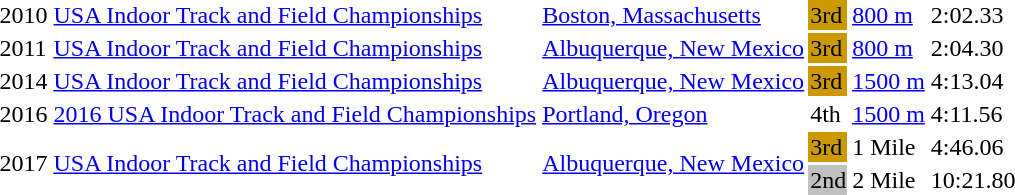<table>
<tr>
<td>2010</td>
<td><a href='#'>USA Indoor Track and Field Championships</a></td>
<td><a href='#'>Boston, Massachusetts</a></td>
<td bgcolor=cc9900>3rd</td>
<td><a href='#'>800 m</a></td>
<td>2:02.33</td>
</tr>
<tr>
<td>2011</td>
<td><a href='#'>USA Indoor Track and Field Championships</a></td>
<td><a href='#'>Albuquerque, New Mexico</a></td>
<td bgcolor=cc9900>3rd</td>
<td><a href='#'>800 m</a></td>
<td>2:04.30</td>
</tr>
<tr>
<td>2014</td>
<td><a href='#'>USA Indoor Track and Field Championships</a></td>
<td><a href='#'>Albuquerque, New Mexico</a></td>
<td bgcolor=cc9900>3rd</td>
<td><a href='#'>1500 m</a></td>
<td>4:13.04</td>
</tr>
<tr>
<td>2016</td>
<td><a href='#'>2016 USA Indoor Track and Field Championships</a></td>
<td><a href='#'>Portland, Oregon</a></td>
<td>4th</td>
<td><a href='#'>1500 m</a></td>
<td>4:11.56</td>
</tr>
<tr>
<td rowspan=2>2017</td>
<td rowspan=2><a href='#'>USA Indoor Track and Field Championships</a></td>
<td rowspan=2><a href='#'>Albuquerque, New Mexico</a></td>
<td bgcolor=cc9900>3rd</td>
<td>1 Mile</td>
<td>4:46.06</td>
</tr>
<tr>
<td bgcolor=silver>2nd</td>
<td>2 Mile</td>
<td>10:21.80</td>
</tr>
</table>
